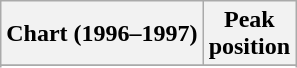<table class="wikitable sortable plainrowheaders" style="text-align:center">
<tr>
<th scope="col">Chart (1996–1997)</th>
<th scope="col">Peak<br>position</th>
</tr>
<tr>
</tr>
<tr>
</tr>
<tr>
</tr>
<tr>
</tr>
<tr>
</tr>
<tr>
</tr>
<tr>
</tr>
<tr>
</tr>
<tr>
</tr>
<tr>
</tr>
<tr>
</tr>
<tr>
</tr>
<tr>
</tr>
<tr>
</tr>
<tr>
</tr>
<tr>
</tr>
</table>
